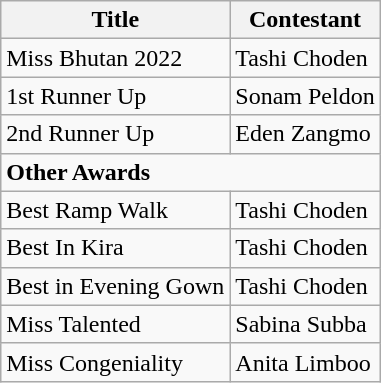<table class="wikitable">
<tr>
<th>Title</th>
<th>Contestant</th>
</tr>
<tr>
<td>Miss Bhutan 2022</td>
<td>Tashi Choden</td>
</tr>
<tr>
<td>1st Runner Up</td>
<td>Sonam Peldon</td>
</tr>
<tr>
<td>2nd Runner Up</td>
<td>Eden Zangmo</td>
</tr>
<tr>
<td colspan="2"><strong>Other Awards</strong></td>
</tr>
<tr>
<td>Best Ramp Walk</td>
<td>Tashi Choden</td>
</tr>
<tr>
<td>Best In Kira</td>
<td>Tashi Choden</td>
</tr>
<tr>
<td>Best in Evening Gown</td>
<td>Tashi Choden</td>
</tr>
<tr>
<td>Miss Talented</td>
<td>Sabina Subba</td>
</tr>
<tr>
<td>Miss Congeniality</td>
<td>Anita Limboo</td>
</tr>
</table>
